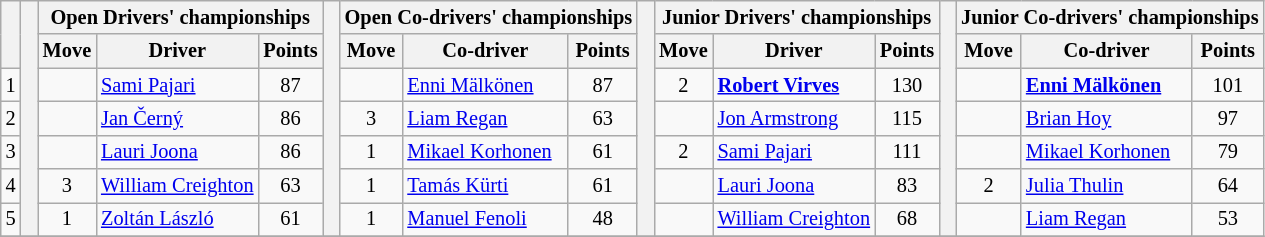<table class="wikitable" style="font-size:85%;">
<tr>
<th rowspan="2"></th>
<th rowspan="7" style="width:5px;"></th>
<th colspan="3">Open Drivers' championships</th>
<th rowspan="7" style="width:5px;"></th>
<th colspan="3" nowrap>Open Co-drivers' championships</th>
<th rowspan="7" style="width:5px;"></th>
<th colspan="3" nowrap>Junior Drivers' championships</th>
<th rowspan="7" style="width:5px;"></th>
<th colspan="3" nowrap>Junior Co-drivers' championships</th>
</tr>
<tr>
<th>Move</th>
<th>Driver</th>
<th>Points</th>
<th>Move</th>
<th>Co-driver</th>
<th>Points</th>
<th>Move</th>
<th>Driver</th>
<th>Points</th>
<th>Move</th>
<th>Co-driver</th>
<th>Points</th>
</tr>
<tr>
<td align="center">1</td>
<td align="center"></td>
<td><a href='#'>Sami Pajari</a></td>
<td align="center">87</td>
<td align="center"></td>
<td><a href='#'>Enni Mälkönen</a></td>
<td align="center">87</td>
<td align="center"> 2</td>
<td><strong><a href='#'>Robert Virves</a></strong></td>
<td align="center">130</td>
<td align="center"></td>
<td><strong><a href='#'>Enni Mälkönen</a></strong></td>
<td align="center">101</td>
</tr>
<tr>
<td align="center">2</td>
<td align="center"></td>
<td><a href='#'>Jan Černý</a></td>
<td align="center">86</td>
<td align="center"> 3</td>
<td><a href='#'>Liam Regan</a></td>
<td align="center">63</td>
<td align="center"></td>
<td><a href='#'>Jon Armstrong</a></td>
<td align="center">115</td>
<td align="center"></td>
<td><a href='#'>Brian Hoy</a></td>
<td align="center">97</td>
</tr>
<tr>
<td align="center">3</td>
<td align="center"></td>
<td><a href='#'>Lauri Joona</a></td>
<td align="center">86</td>
<td align="center"> 1</td>
<td><a href='#'>Mikael Korhonen</a></td>
<td align="center">61</td>
<td align="center"> 2</td>
<td><a href='#'>Sami Pajari</a></td>
<td align="center">111</td>
<td align="center"></td>
<td><a href='#'>Mikael Korhonen</a></td>
<td align="center">79</td>
</tr>
<tr>
<td align="center">4</td>
<td align="center"> 3</td>
<td><a href='#'>William Creighton</a></td>
<td align="center">63</td>
<td align="center"> 1</td>
<td><a href='#'>Tamás Kürti</a></td>
<td align="center">61</td>
<td align="center"></td>
<td><a href='#'>Lauri Joona</a></td>
<td align="center">83</td>
<td align="center"> 2</td>
<td><a href='#'>Julia Thulin</a></td>
<td align="center">64</td>
</tr>
<tr>
<td align="center">5</td>
<td align="center"> 1</td>
<td><a href='#'>Zoltán László</a></td>
<td align="center">61</td>
<td align="center"> 1</td>
<td><a href='#'>Manuel Fenoli</a></td>
<td align="center">48</td>
<td align="center"></td>
<td><a href='#'>William Creighton</a></td>
<td align="center">68</td>
<td align="center"></td>
<td><a href='#'>Liam Regan</a></td>
<td align="center">53</td>
</tr>
<tr>
</tr>
</table>
